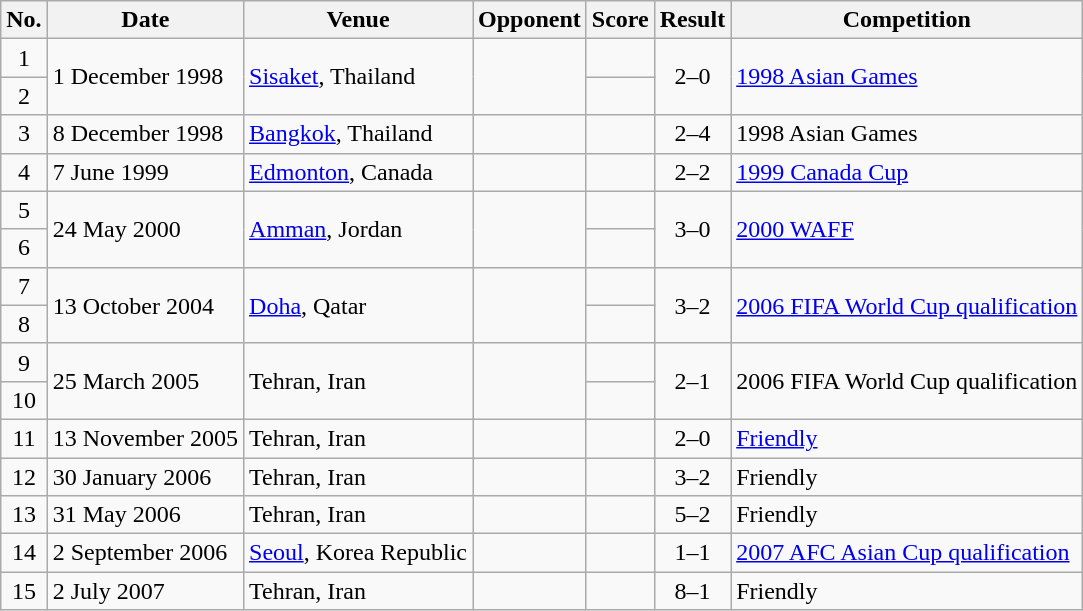<table class="wikitable sortable">
<tr>
<th scope="col">No.</th>
<th scope="col">Date</th>
<th scope="col">Venue</th>
<th scope="col">Opponent</th>
<th scope="col">Score</th>
<th scope="col">Result</th>
<th scope="col">Competition</th>
</tr>
<tr>
<td align="center">1</td>
<td rowspan="2">1 December 1998</td>
<td rowspan="2"><a href='#'>Sisaket</a>, Thailand</td>
<td rowspan="2"></td>
<td></td>
<td rowspan="2" style="text-align:center">2–0</td>
<td rowspan="2"><a href='#'>1998 Asian Games</a></td>
</tr>
<tr>
<td align="center">2</td>
</tr>
<tr>
<td align="center">3</td>
<td>8 December 1998</td>
<td><a href='#'>Bangkok</a>, Thailand</td>
<td></td>
<td></td>
<td align="center">2–4</td>
<td>1998 Asian Games</td>
</tr>
<tr>
<td align="center">4</td>
<td>7 June 1999</td>
<td><a href='#'>Edmonton</a>, Canada</td>
<td></td>
<td></td>
<td align="center">2–2</td>
<td><a href='#'>1999 Canada Cup</a></td>
</tr>
<tr>
<td align="center">5</td>
<td rowspan="2">24 May 2000</td>
<td rowspan="2"><a href='#'>Amman</a>, Jordan</td>
<td rowspan="2"></td>
<td></td>
<td rowspan="2" style="text-align:center">3–0</td>
<td rowspan="2"><a href='#'>2000 WAFF</a></td>
</tr>
<tr>
<td align="center">6</td>
</tr>
<tr>
<td align="center">7</td>
<td rowspan="2">13 October 2004</td>
<td rowspan="2"><a href='#'>Doha</a>, Qatar</td>
<td rowspan="2"></td>
<td></td>
<td rowspan="2" style="text-align:center">3–2</td>
<td rowspan="2"><a href='#'>2006 FIFA World Cup qualification</a></td>
</tr>
<tr>
<td align="center">8</td>
</tr>
<tr>
<td align="center">9</td>
<td rowspan="2">25 March 2005</td>
<td rowspan="2">Tehran, Iran</td>
<td rowspan="2"></td>
<td></td>
<td rowspan="2" style="text-align:center">2–1</td>
<td rowspan="2">2006 FIFA World Cup qualification</td>
</tr>
<tr>
<td align="center">10</td>
</tr>
<tr>
<td align="center">11</td>
<td>13 November 2005</td>
<td>Tehran, Iran</td>
<td></td>
<td></td>
<td align="center">2–0</td>
<td><a href='#'>Friendly</a></td>
</tr>
<tr>
<td align="center">12</td>
<td>30 January 2006</td>
<td>Tehran, Iran</td>
<td></td>
<td></td>
<td align="center">3–2</td>
<td>Friendly</td>
</tr>
<tr>
<td align="center">13</td>
<td>31 May 2006</td>
<td>Tehran, Iran</td>
<td></td>
<td></td>
<td align="center">5–2</td>
<td>Friendly</td>
</tr>
<tr>
<td align="center">14</td>
<td>2 September 2006</td>
<td><a href='#'>Seoul</a>, Korea Republic</td>
<td></td>
<td></td>
<td align="center">1–1</td>
<td><a href='#'>2007 AFC Asian Cup qualification</a></td>
</tr>
<tr>
<td align="center">15</td>
<td>2 July 2007</td>
<td>Tehran, Iran</td>
<td></td>
<td></td>
<td align="center">8–1</td>
<td>Friendly</td>
</tr>
</table>
